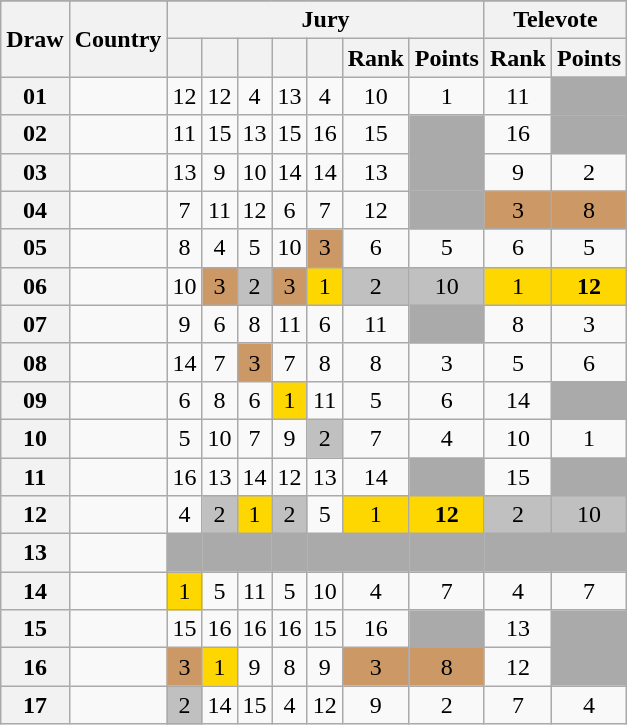<table class="sortable wikitable collapsible plainrowheaders" style="text-align:center;">
<tr>
</tr>
<tr>
<th scope="col" rowspan="2">Draw</th>
<th scope="col" rowspan="2">Country</th>
<th scope="col" colspan="7">Jury</th>
<th scope="col" colspan="2">Televote</th>
</tr>
<tr>
<th scope="col"><small></small></th>
<th scope="col"><small></small></th>
<th scope="col"><small></small></th>
<th scope="col"><small></small></th>
<th scope="col"><small></small></th>
<th scope="col">Rank</th>
<th scope="col">Points</th>
<th scope="col">Rank</th>
<th scope="col">Points</th>
</tr>
<tr>
<th scope="row" style="text-align:center;">01</th>
<td style="text-align:left;"></td>
<td>12</td>
<td>12</td>
<td>4</td>
<td>13</td>
<td>4</td>
<td>10</td>
<td>1</td>
<td>11</td>
<td style="background:#AAAAAA;"></td>
</tr>
<tr>
<th scope="row" style="text-align:center;">02</th>
<td style="text-align:left;"></td>
<td>11</td>
<td>15</td>
<td>13</td>
<td>15</td>
<td>16</td>
<td>15</td>
<td style="background:#AAAAAA;"></td>
<td>16</td>
<td style="background:#AAAAAA;"></td>
</tr>
<tr>
<th scope="row" style="text-align:center;">03</th>
<td style="text-align:left;"></td>
<td>13</td>
<td>9</td>
<td>10</td>
<td>14</td>
<td>14</td>
<td>13</td>
<td style="background:#AAAAAA;"></td>
<td>9</td>
<td>2</td>
</tr>
<tr>
<th scope="row" style="text-align:center;">04</th>
<td style="text-align:left;"></td>
<td>7</td>
<td>11</td>
<td>12</td>
<td>6</td>
<td>7</td>
<td>12</td>
<td style="background:#AAAAAA;"></td>
<td style="background:#CC9966;">3</td>
<td style="background:#CC9966;">8</td>
</tr>
<tr>
<th scope="row" style="text-align:center;">05</th>
<td style="text-align:left;"></td>
<td>8</td>
<td>4</td>
<td>5</td>
<td>10</td>
<td style="background:#CC9966;">3</td>
<td>6</td>
<td>5</td>
<td>6</td>
<td>5</td>
</tr>
<tr>
<th scope="row" style="text-align:center;">06</th>
<td style="text-align:left;"></td>
<td>10</td>
<td style="background:#CC9966;">3</td>
<td style="background:silver;">2</td>
<td style="background:#CC9966;">3</td>
<td style="background:gold;">1</td>
<td style="background:silver;">2</td>
<td style="background:silver;">10</td>
<td style="background:gold;">1</td>
<td style="background:gold;"><strong>12</strong></td>
</tr>
<tr>
<th scope="row" style="text-align:center;">07</th>
<td style="text-align:left;"></td>
<td>9</td>
<td>6</td>
<td>8</td>
<td>11</td>
<td>6</td>
<td>11</td>
<td style="background:#AAAAAA;"></td>
<td>8</td>
<td>3</td>
</tr>
<tr>
<th scope="row" style="text-align:center;">08</th>
<td style="text-align:left;"></td>
<td>14</td>
<td>7</td>
<td style="background:#CC9966;">3</td>
<td>7</td>
<td>8</td>
<td>8</td>
<td>3</td>
<td>5</td>
<td>6</td>
</tr>
<tr>
<th scope="row" style="text-align:center;">09</th>
<td style="text-align:left;"></td>
<td>6</td>
<td>8</td>
<td>6</td>
<td style="background:gold;">1</td>
<td>11</td>
<td>5</td>
<td>6</td>
<td>14</td>
<td style="background:#AAAAAA;"></td>
</tr>
<tr>
<th scope="row" style="text-align:center;">10</th>
<td style="text-align:left;"></td>
<td>5</td>
<td>10</td>
<td>7</td>
<td>9</td>
<td style="background:silver;">2</td>
<td>7</td>
<td>4</td>
<td>10</td>
<td>1</td>
</tr>
<tr>
<th scope="row" style="text-align:center;">11</th>
<td style="text-align:left;"></td>
<td>16</td>
<td>13</td>
<td>14</td>
<td>12</td>
<td>13</td>
<td>14</td>
<td style="background:#AAAAAA;"></td>
<td>15</td>
<td style="background:#AAAAAA;"></td>
</tr>
<tr>
<th scope="row" style="text-align:center;">12</th>
<td style="text-align:left;"></td>
<td>4</td>
<td style="background:silver;">2</td>
<td style="background:gold;">1</td>
<td style="background:silver;">2</td>
<td>5</td>
<td style="background:gold;">1</td>
<td style="background:gold;"><strong>12</strong></td>
<td style="background:silver;">2</td>
<td style="background:silver;">10</td>
</tr>
<tr class="sortbottom">
<th scope="row" style="text-align:center;">13</th>
<td style="text-align:left;"></td>
<td style="background:#AAAAAA;"></td>
<td style="background:#AAAAAA;"></td>
<td style="background:#AAAAAA;"></td>
<td style="background:#AAAAAA;"></td>
<td style="background:#AAAAAA;"></td>
<td style="background:#AAAAAA;"></td>
<td style="background:#AAAAAA;"></td>
<td style="background:#AAAAAA;"></td>
<td style="background:#AAAAAA;"></td>
</tr>
<tr>
<th scope="row" style="text-align:center;">14</th>
<td style="text-align:left;"></td>
<td style="background:gold;">1</td>
<td>5</td>
<td>11</td>
<td>5</td>
<td>10</td>
<td>4</td>
<td>7</td>
<td>4</td>
<td>7</td>
</tr>
<tr>
<th scope="row" style="text-align:center;">15</th>
<td style="text-align:left;"></td>
<td>15</td>
<td>16</td>
<td>16</td>
<td>16</td>
<td>15</td>
<td>16</td>
<td style="background:#AAAAAA;"></td>
<td>13</td>
<td style="background:#AAAAAA;"></td>
</tr>
<tr>
<th scope="row" style="text-align:center;">16</th>
<td style="text-align:left;"></td>
<td style="background:#CC9966;">3</td>
<td style="background:gold;">1</td>
<td>9</td>
<td>8</td>
<td>9</td>
<td style="background:#CC9966;">3</td>
<td style="background:#CC9966;">8</td>
<td>12</td>
<td style="background:#AAAAAA;"></td>
</tr>
<tr>
<th scope="row" style="text-align:center;">17</th>
<td style="text-align:left;"></td>
<td style="background:silver;">2</td>
<td>14</td>
<td>15</td>
<td>4</td>
<td>12</td>
<td>9</td>
<td>2</td>
<td>7</td>
<td>4</td>
</tr>
</table>
